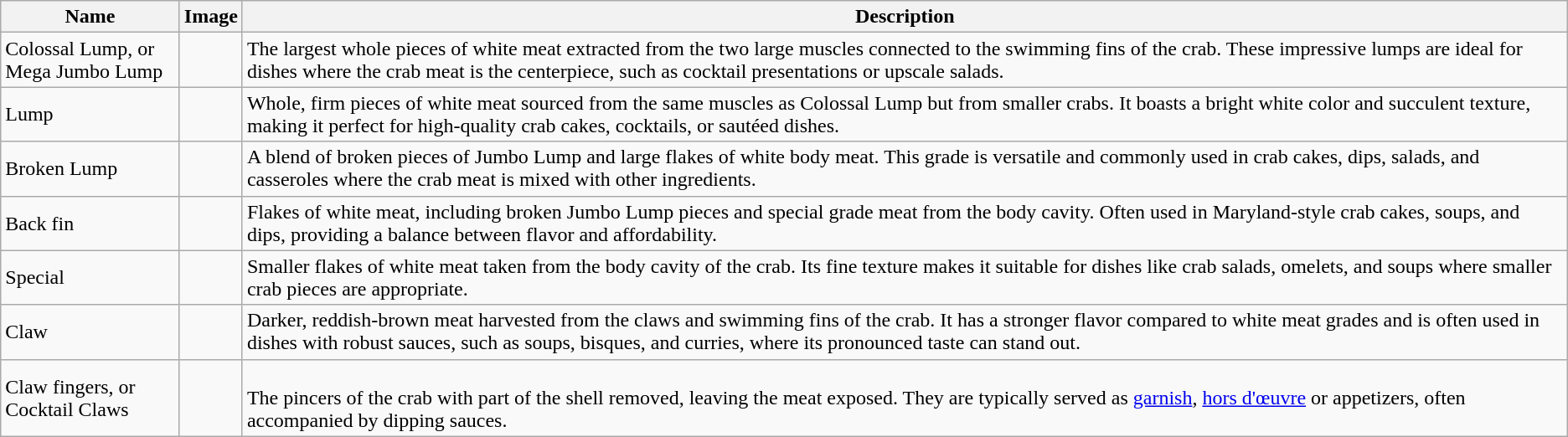<table class=wikitable>
<tr>
<th width=135>Name</th>
<th>Image</th>
<th>Description</th>
</tr>
<tr>
<td>Colossal Lump, or <br>Mega Jumbo Lump</td>
<td></td>
<td>The largest whole pieces of white meat extracted from the two large muscles connected to the swimming fins of the crab. These impressive lumps are ideal for dishes where the crab meat is the centerpiece, such as cocktail presentations or upscale salads.  </td>
</tr>
<tr>
<td Jumbo lump>Lump</td>
<td></td>
<td>Whole, firm pieces of white meat sourced from the same muscles as Colossal Lump but from smaller crabs. It boasts a bright white color and succulent texture, making it perfect for high-quality crab cakes, cocktails, or sautéed dishes.</td>
</tr>
<tr>
<td>Broken Lump</td>
<td></td>
<td>A blend of broken pieces of Jumbo Lump and large flakes of white body meat. This grade is versatile and commonly used in crab cakes, dips, salads, and casseroles where the crab meat is mixed with other ingredients.</td>
</tr>
<tr>
<td>Back fin</td>
<td></td>
<td>Flakes of white meat, including broken Jumbo Lump pieces and special grade meat from the body cavity. Often used in Maryland-style crab cakes, soups, and dips, providing a balance between flavor and affordability.</td>
</tr>
<tr>
<td>Special</td>
<td></td>
<td>Smaller flakes of white meat taken from the body cavity of the crab. Its fine texture makes it suitable for dishes like crab salads, omelets, and soups where smaller crab pieces are appropriate.    </td>
</tr>
<tr>
<td>Claw</td>
<td></td>
<td>Darker, reddish-brown meat harvested from the claws and swimming fins of the crab. It has a stronger flavor compared to white meat grades and is often used in dishes with robust sauces, such as soups, bisques, and curries, where its pronounced taste can stand out.</td>
</tr>
<tr>
<td>Claw fingers, or<br>Cocktail Claws</td>
<td></td>
<td><br>The pincers of the crab with part of the shell removed, leaving the meat exposed. They are typically served as  <a href='#'>garnish</a>, <a href='#'>hors d'œuvre</a> or appetizers, often accompanied by dipping sauces.</td>
</tr>
</table>
